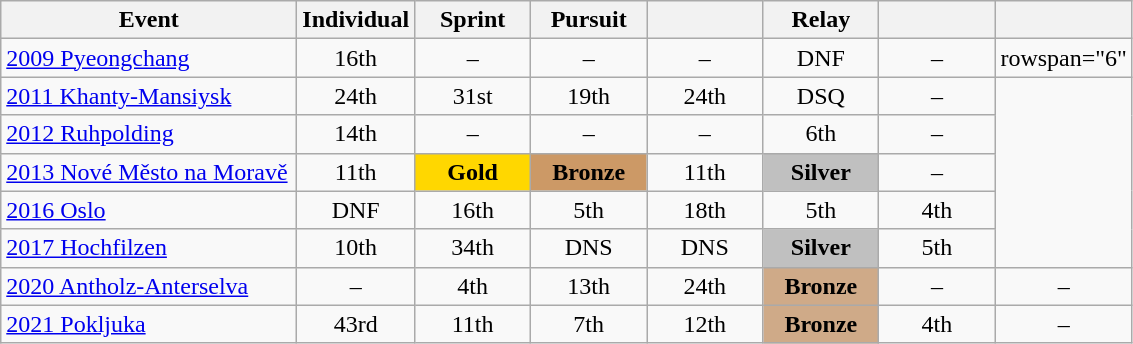<table class="wikitable" style="text-align: center;">
<tr ">
<th style="width:190px;">Event</th>
<th style="width:70px;">Individual</th>
<th style="width:70px;">Sprint</th>
<th style="width:70px;">Pursuit</th>
<th style="width:70px;"></th>
<th style="width:70px;">Relay</th>
<th style="width:70px;"></th>
<th style="width:70px;"></th>
</tr>
<tr>
<td align=left> <a href='#'>2009 Pyeongchang</a></td>
<td>16th</td>
<td>–</td>
<td>–</td>
<td>–</td>
<td>DNF</td>
<td>–</td>
<td>rowspan="6" </td>
</tr>
<tr>
<td align=left> <a href='#'>2011 Khanty-Mansiysk</a></td>
<td>24th</td>
<td>31st</td>
<td>19th</td>
<td>24th</td>
<td>DSQ</td>
<td>–</td>
</tr>
<tr>
<td align=left> <a href='#'>2012 Ruhpolding</a></td>
<td>14th</td>
<td>–</td>
<td>–</td>
<td>–</td>
<td>6th</td>
<td>–</td>
</tr>
<tr>
<td align=left> <a href='#'>2013 Nové Město na Moravě</a></td>
<td>11th</td>
<td bgcolor="gold"><strong>Gold</strong></td>
<td bgcolor="cc9966"><strong>Bronze</strong></td>
<td>11th</td>
<td bgcolor=silver><strong>Silver</strong></td>
<td>–</td>
</tr>
<tr>
<td align=left> <a href='#'>2016 Oslo</a></td>
<td>DNF</td>
<td>16th</td>
<td>5th</td>
<td>18th</td>
<td>5th</td>
<td>4th</td>
</tr>
<tr>
<td align=left> <a href='#'>2017 Hochfilzen</a></td>
<td>10th</td>
<td>34th</td>
<td>DNS</td>
<td>DNS</td>
<td bgcolor=silver><strong>Silver</strong></td>
<td>5th</td>
</tr>
<tr>
<td align=left> <a href='#'>2020 Antholz-Anterselva</a></td>
<td>–</td>
<td>4th</td>
<td>13th</td>
<td>24th</td>
<td style="background:#cfaa88;"><strong>Bronze</strong></td>
<td>–</td>
<td>–</td>
</tr>
<tr>
<td align=left> <a href='#'>2021 Pokljuka</a></td>
<td>43rd</td>
<td>11th</td>
<td>7th</td>
<td>12th</td>
<td style="background:#cfaa88;"><strong>Bronze</strong></td>
<td>4th</td>
<td>–</td>
</tr>
</table>
